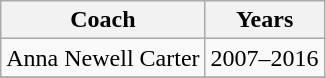<table class="wikitable collapsible">
<tr>
<th>Coach</th>
<th>Years</th>
</tr>
<tr>
<td> Anna Newell Carter </td>
<td>2007–2016</td>
</tr>
<tr>
</tr>
</table>
